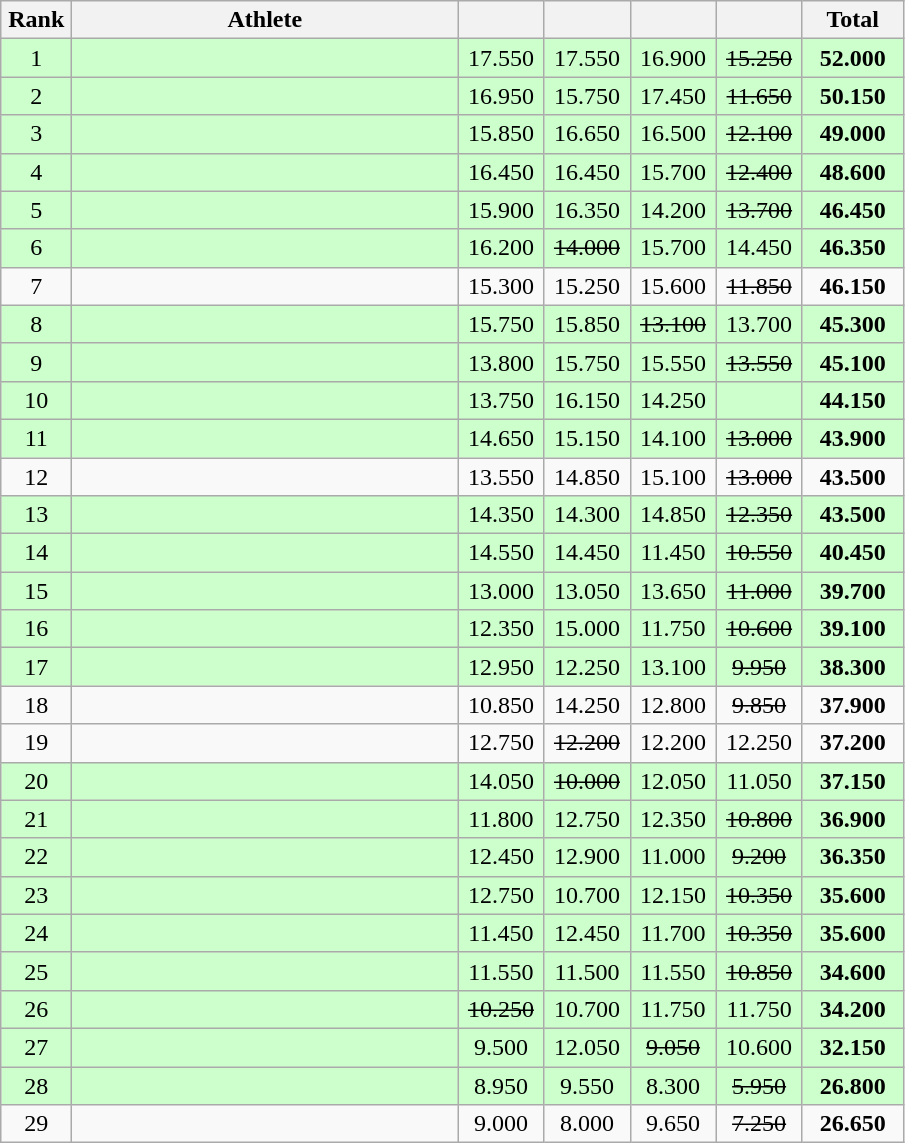<table class=wikitable style="text-align:center">
<tr>
<th width=40>Rank</th>
<th width=250>Athlete</th>
<th width=50></th>
<th width=50></th>
<th width=50></th>
<th width=50></th>
<th width=60>Total</th>
</tr>
<tr bgcolor=#ccffcc>
<td>1</td>
<td align=left></td>
<td>17.550</td>
<td>17.550</td>
<td>16.900</td>
<td><s>15.250</s></td>
<td><strong>52.000</strong></td>
</tr>
<tr bgcolor=#ccffcc>
<td>2</td>
<td align=left></td>
<td>16.950</td>
<td>15.750</td>
<td>17.450</td>
<td><s>11.650</s></td>
<td><strong>50.150</strong></td>
</tr>
<tr bgcolor=#ccffcc>
<td>3</td>
<td align=left></td>
<td>15.850</td>
<td>16.650</td>
<td>16.500</td>
<td><s>12.100</s></td>
<td><strong>49.000</strong></td>
</tr>
<tr bgcolor=#ccffcc>
<td>4</td>
<td align=left></td>
<td>16.450</td>
<td>16.450</td>
<td>15.700</td>
<td><s>12.400</s></td>
<td><strong>48.600</strong></td>
</tr>
<tr bgcolor=#ccffcc>
<td>5</td>
<td align=left></td>
<td>15.900</td>
<td>16.350</td>
<td>14.200</td>
<td><s>13.700</s></td>
<td><strong>46.450</strong></td>
</tr>
<tr bgcolor=#ccffcc>
<td>6</td>
<td align=left></td>
<td>16.200</td>
<td><s>14.000</s></td>
<td>15.700</td>
<td>14.450</td>
<td><strong>46.350</strong></td>
</tr>
<tr>
<td>7</td>
<td align=left></td>
<td>15.300</td>
<td>15.250</td>
<td>15.600</td>
<td><s>11.850</s></td>
<td><strong>46.150</strong></td>
</tr>
<tr bgcolor=#ccffcc>
<td>8</td>
<td align=left></td>
<td>15.750</td>
<td>15.850</td>
<td><s>13.100</s></td>
<td>13.700</td>
<td><strong>45.300</strong></td>
</tr>
<tr bgcolor=#ccffcc>
<td>9</td>
<td align=left></td>
<td>13.800</td>
<td>15.750</td>
<td>15.550</td>
<td><s>13.550</s></td>
<td><strong>45.100</strong></td>
</tr>
<tr bgcolor=#ccffcc>
<td>10</td>
<td align=left></td>
<td>13.750</td>
<td>16.150</td>
<td>14.250</td>
<td></td>
<td><strong>44.150</strong></td>
</tr>
<tr bgcolor=#ccffcc>
<td>11</td>
<td align=left></td>
<td>14.650</td>
<td>15.150</td>
<td>14.100</td>
<td><s>13.000</s></td>
<td><strong>43.900</strong></td>
</tr>
<tr>
<td>12</td>
<td align=left></td>
<td>13.550</td>
<td>14.850</td>
<td>15.100</td>
<td><s>13.000</s></td>
<td><strong>43.500</strong></td>
</tr>
<tr bgcolor=#ccffcc>
<td>13</td>
<td align=left></td>
<td>14.350</td>
<td>14.300</td>
<td>14.850</td>
<td><s>12.350</s></td>
<td><strong>43.500</strong></td>
</tr>
<tr bgcolor=#ccffcc>
<td>14</td>
<td align=left></td>
<td>14.550</td>
<td>14.450</td>
<td>11.450</td>
<td><s>10.550</s></td>
<td><strong>40.450</strong></td>
</tr>
<tr bgcolor=#ccffcc>
<td>15</td>
<td align=left></td>
<td>13.000</td>
<td>13.050</td>
<td>13.650</td>
<td><s>11.000</s></td>
<td><strong>39.700</strong></td>
</tr>
<tr bgcolor=#ccffcc>
<td>16</td>
<td align=left></td>
<td>12.350</td>
<td>15.000</td>
<td>11.750</td>
<td><s>10.600</s></td>
<td><strong>39.100</strong></td>
</tr>
<tr bgcolor=#ccffcc>
<td>17</td>
<td align=left></td>
<td>12.950</td>
<td>12.250</td>
<td>13.100</td>
<td><s>9.950</s></td>
<td><strong>38.300</strong></td>
</tr>
<tr>
<td>18</td>
<td align=left></td>
<td>10.850</td>
<td>14.250</td>
<td>12.800</td>
<td><s>9.850</s></td>
<td><strong>37.900</strong></td>
</tr>
<tr>
<td>19</td>
<td align=left></td>
<td>12.750</td>
<td><s>12.200</s></td>
<td>12.200</td>
<td>12.250</td>
<td><strong>37.200</strong></td>
</tr>
<tr bgcolor=#ccffcc>
<td>20</td>
<td align=left></td>
<td>14.050</td>
<td><s>10.000</s></td>
<td>12.050</td>
<td>11.050</td>
<td><strong>37.150</strong></td>
</tr>
<tr bgcolor=#ccffcc>
<td>21</td>
<td align=left></td>
<td>11.800</td>
<td>12.750</td>
<td>12.350</td>
<td><s>10.800</s></td>
<td><strong>36.900</strong></td>
</tr>
<tr bgcolor=#ccffcc>
<td>22</td>
<td align=left></td>
<td>12.450</td>
<td>12.900</td>
<td>11.000</td>
<td><s>9.200</s></td>
<td><strong>36.350</strong></td>
</tr>
<tr bgcolor=#ccffcc>
<td>23</td>
<td align=left></td>
<td>12.750</td>
<td>10.700</td>
<td>12.150</td>
<td><s>10.350</s></td>
<td><strong>35.600</strong></td>
</tr>
<tr bgcolor=#ccffcc>
<td>24 </td>
<td align=left></td>
<td>11.450</td>
<td>12.450</td>
<td>11.700</td>
<td><s>10.350</s></td>
<td><strong>35.600</strong></td>
</tr>
<tr bgcolor=#ccffcc>
<td>25</td>
<td align=left></td>
<td>11.550</td>
<td>11.500</td>
<td>11.550</td>
<td><s>10.850</s></td>
<td><strong>34.600</strong></td>
</tr>
<tr bgcolor=#ccffcc>
<td>26</td>
<td align=left></td>
<td><s>10.250</s></td>
<td>10.700</td>
<td>11.750</td>
<td>11.750</td>
<td><strong>34.200</strong></td>
</tr>
<tr bgcolor=#ccffcc>
<td>27</td>
<td align=left></td>
<td>9.500</td>
<td>12.050</td>
<td><s>9.050</s></td>
<td>10.600</td>
<td><strong>32.150</strong></td>
</tr>
<tr bgcolor=#ccffcc>
<td>28</td>
<td align=left></td>
<td>8.950</td>
<td>9.550</td>
<td>8.300</td>
<td><s>5.950</s></td>
<td><strong>26.800</strong></td>
</tr>
<tr>
<td>29 </td>
<td align=left></td>
<td>9.000</td>
<td>8.000</td>
<td>9.650</td>
<td><s>7.250</s></td>
<td><strong>26.650</strong></td>
</tr>
</table>
